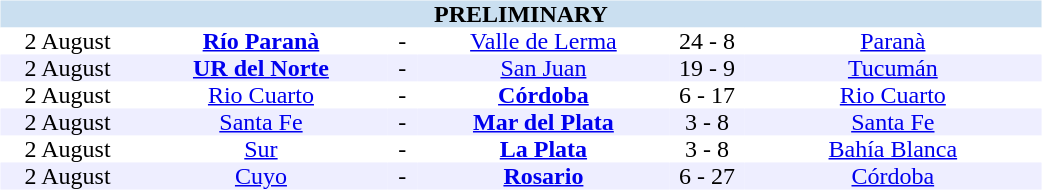<table table width=700>
<tr>
<td width=700 valign="top"><br><table border=0 cellspacing=0 cellpadding=0 style="font-size: 100%; border-collapse: collapse;" width=100%>
<tr bgcolor="#CADFF0">
<td style="font-size:100%"; align="center" colspan="6"><strong>PRELIMINARY</strong></td>
</tr>
<tr align=center bgcolor=#FFFFFF>
<td width=90>2 August</td>
<td width=170><strong><a href='#'>Río Paranà</a></strong></td>
<td width=20>-</td>
<td width=170><a href='#'>Valle de Lerma</a></td>
<td width=50>24 - 8</td>
<td width=200><a href='#'>Paranà</a></td>
</tr>
<tr align=center bgcolor=#EEEEFF>
<td width=90>2 August</td>
<td width=170><strong><a href='#'>UR del Norte</a></strong></td>
<td width=20>-</td>
<td width=170><a href='#'>San Juan</a></td>
<td width=50>19 - 9</td>
<td width=200><a href='#'>Tucumán</a></td>
</tr>
<tr align=center bgcolor=#FFFFFF>
<td width=90>2 August</td>
<td width=170><a href='#'>Rio Cuarto</a></td>
<td width=20>-</td>
<td width=170><strong><a href='#'>Córdoba</a></strong></td>
<td width=50>6 - 17</td>
<td width=200><a href='#'>Rio Cuarto</a></td>
</tr>
<tr align=center bgcolor=#EEEEFF>
<td width=90>2 August</td>
<td width=170><a href='#'>Santa Fe</a></td>
<td width=20>-</td>
<td width=170><strong><a href='#'>Mar del Plata</a></strong></td>
<td width=50>3 - 8</td>
<td width=200><a href='#'>Santa Fe</a></td>
</tr>
<tr align=center bgcolor=#FFFFFF>
<td width=90>2 August</td>
<td width=170><a href='#'>Sur</a></td>
<td width=20>-</td>
<td width=170><strong><a href='#'>La Plata</a></strong></td>
<td width=50>3 - 8</td>
<td width=200><a href='#'>Bahía Blanca</a></td>
</tr>
<tr align=center bgcolor=#EEEEFF>
<td width=90>2 August</td>
<td width=170><a href='#'>Cuyo</a></td>
<td width=20>-</td>
<td width=170><strong><a href='#'>Rosario</a></strong></td>
<td width=50>6 - 27</td>
<td width=200><a href='#'>Córdoba</a></td>
</tr>
</table>
</td>
</tr>
</table>
